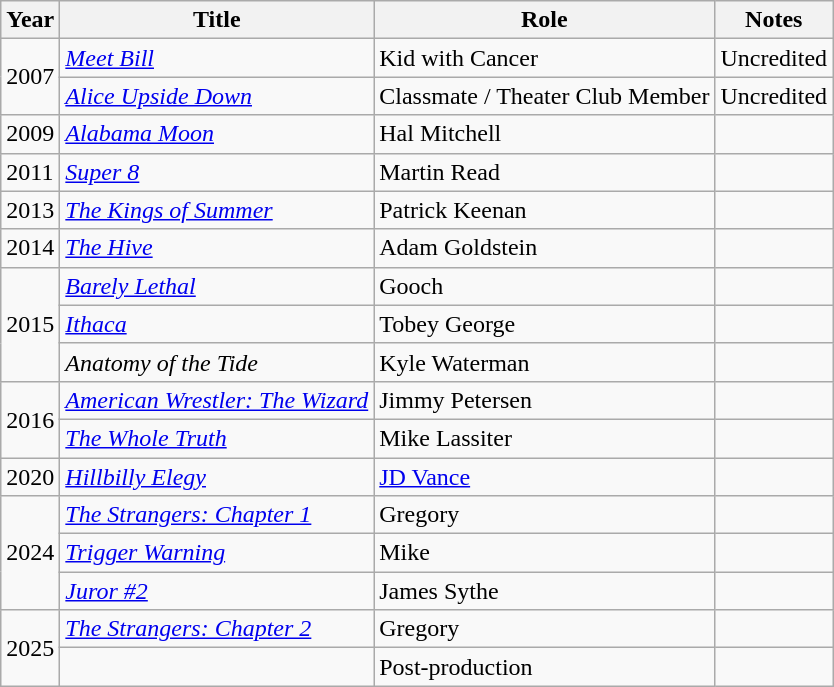<table class="wikitable sortable">
<tr>
<th>Year</th>
<th>Title</th>
<th>Role</th>
<th class="unsortable">Notes</th>
</tr>
<tr>
<td rowspan="2">2007</td>
<td><em><a href='#'>Meet Bill</a></em></td>
<td>Kid with Cancer</td>
<td>Uncredited</td>
</tr>
<tr>
<td><em><a href='#'>Alice Upside Down</a></em></td>
<td>Classmate / Theater Club Member</td>
<td>Uncredited</td>
</tr>
<tr>
<td>2009</td>
<td><em><a href='#'>Alabama Moon</a></em></td>
<td>Hal Mitchell</td>
<td></td>
</tr>
<tr>
<td>2011</td>
<td><em><a href='#'>Super 8</a></em></td>
<td>Martin Read</td>
<td></td>
</tr>
<tr>
<td>2013</td>
<td><em><a href='#'>The Kings of Summer</a></em></td>
<td>Patrick Keenan</td>
<td></td>
</tr>
<tr>
<td>2014</td>
<td><em><a href='#'>The Hive</a></em></td>
<td>Adam Goldstein</td>
<td></td>
</tr>
<tr>
<td rowspan="3">2015</td>
<td><em><a href='#'>Barely Lethal</a></em></td>
<td>Gooch</td>
<td></td>
</tr>
<tr>
<td><em><a href='#'>Ithaca</a></em></td>
<td>Tobey George</td>
<td></td>
</tr>
<tr>
<td><em>Anatomy of the Tide</em></td>
<td>Kyle Waterman</td>
<td></td>
</tr>
<tr>
<td rowspan="2">2016</td>
<td><em><a href='#'>American Wrestler: The Wizard</a></em></td>
<td>Jimmy Petersen</td>
<td></td>
</tr>
<tr>
<td><em><a href='#'>The Whole Truth</a></em></td>
<td>Mike Lassiter</td>
<td></td>
</tr>
<tr>
<td>2020</td>
<td><em><a href='#'>Hillbilly Elegy</a></em></td>
<td><a href='#'>JD Vance</a></td>
<td></td>
</tr>
<tr>
<td rowspan="3">2024</td>
<td><em><a href='#'>The Strangers: Chapter 1</a></em></td>
<td>Gregory</td>
<td></td>
</tr>
<tr>
<td><em><a href='#'>Trigger Warning</a></em></td>
<td>Mike</td>
<td></td>
</tr>
<tr>
<td><em><a href='#'>Juror #2</a></em></td>
<td>James Sythe</td>
<td></td>
</tr>
<tr>
<td rowspan="3">2025</td>
<td><em><a href='#'>The Strangers: Chapter 2</a></em></td>
<td>Gregory</td>
<td></td>
</tr>
<tr>
<td></td>
<td>Post-production</td>
</tr>
</table>
